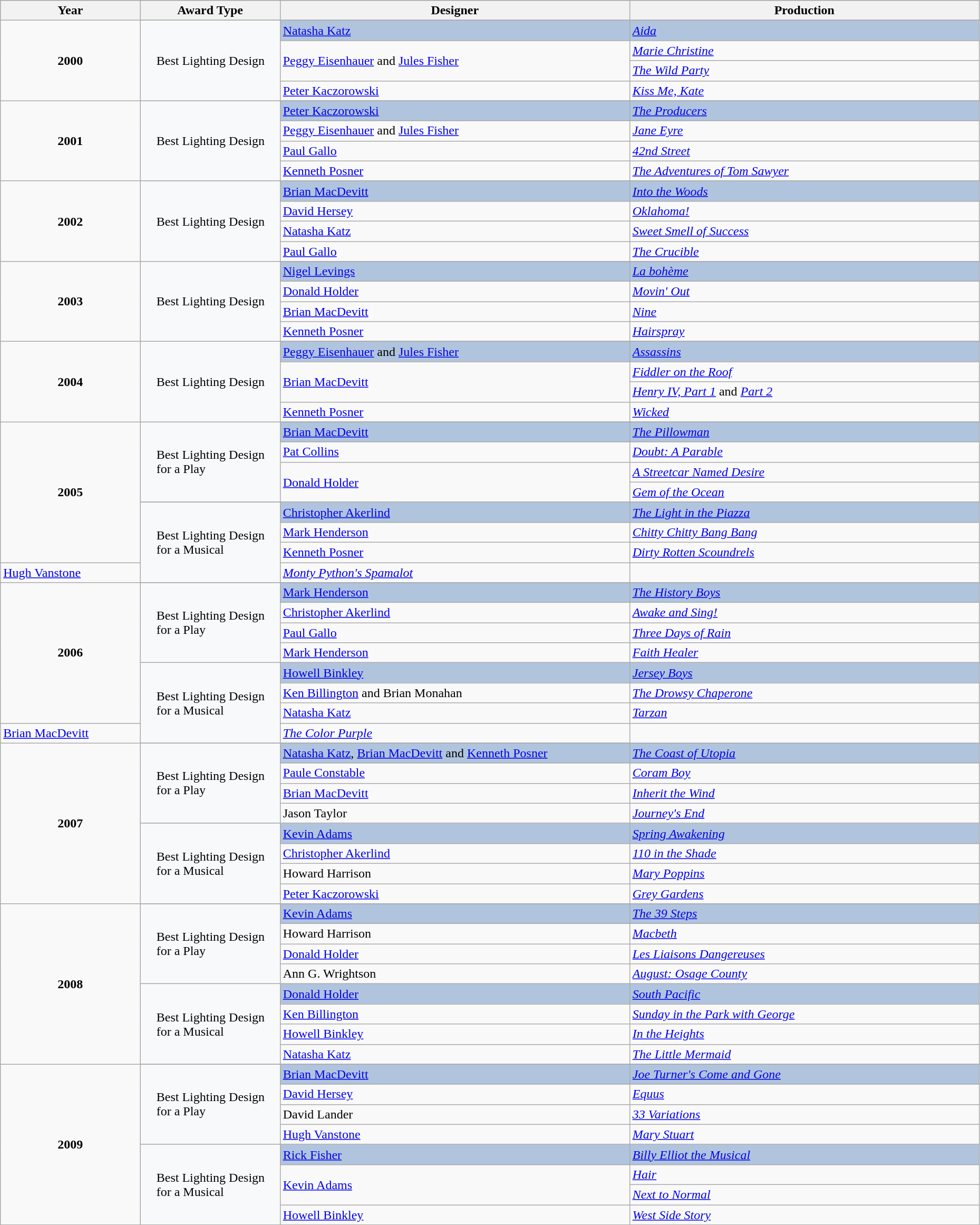<table class="wikitable" style="width:98%;">
<tr style="background:#bebebe;">
<th style="width:10%;">Year</th>
<th style="width:10%;">Award Type</th>
<th style="width:25%;">Designer</th>
<th style="width:25%;">Production</th>
</tr>
<tr>
<td rowspan="5" align="center"><strong>2000</strong><br></td>
</tr>
<tr style="background:#B0C4DE">
<td rowspan="5" style="background:#f8f9fa; padding-left:20px;">Best Lighting Design</td>
<td><a href='#'>Natasha Katz</a></td>
<td><em><a href='#'>Aida</a></em></td>
</tr>
<tr>
<td rowspan="2"><a href='#'>Peggy Eisenhauer</a> and <a href='#'>Jules Fisher</a></td>
<td><em><a href='#'>Marie Christine</a></em></td>
</tr>
<tr>
<td><em><a href='#'>The Wild Party</a></em></td>
</tr>
<tr>
<td><a href='#'>Peter Kaczorowski</a></td>
<td><em><a href='#'>Kiss Me, Kate</a></em></td>
</tr>
<tr>
<td rowspan="5" align="center"><strong>2001</strong><br></td>
</tr>
<tr style="background:#B0C4DE">
<td rowspan="5" style="background:#f8f9fa; padding-left:20px;">Best Lighting Design</td>
<td><a href='#'>Peter Kaczorowski</a></td>
<td><em><a href='#'>The Producers</a></em></td>
</tr>
<tr>
<td><a href='#'>Peggy Eisenhauer</a> and <a href='#'>Jules Fisher</a></td>
<td><em><a href='#'>Jane Eyre</a></em></td>
</tr>
<tr>
<td><a href='#'>Paul Gallo</a></td>
<td><em><a href='#'>42nd Street</a></em></td>
</tr>
<tr>
<td><a href='#'>Kenneth Posner</a></td>
<td><em><a href='#'>The Adventures of Tom Sawyer</a></em></td>
</tr>
<tr>
<td rowspan="5" align="center"><strong>2002</strong><br></td>
</tr>
<tr style="background:#B0C4DE">
<td rowspan="5" style="background:#f8f9fa; padding-left:20px;">Best Lighting Design</td>
<td><a href='#'>Brian MacDevitt</a></td>
<td><em><a href='#'>Into the Woods</a></em></td>
</tr>
<tr>
<td><a href='#'>David Hersey</a></td>
<td><em><a href='#'>Oklahoma!</a></em></td>
</tr>
<tr>
<td><a href='#'>Natasha Katz</a></td>
<td><em><a href='#'>Sweet Smell of Success</a></em></td>
</tr>
<tr>
<td><a href='#'>Paul Gallo</a></td>
<td><em><a href='#'>The Crucible</a></em></td>
</tr>
<tr>
<td rowspan="5" align="center"><strong>2003</strong><br></td>
</tr>
<tr style="background:#B0C4DE">
<td rowspan="5" style="background:#f8f9fa; padding-left:20px;">Best Lighting Design</td>
<td><a href='#'>Nigel Levings</a></td>
<td><em><a href='#'>La bohème</a></em></td>
</tr>
<tr>
<td><a href='#'>Donald Holder</a></td>
<td><em><a href='#'>Movin' Out</a></em></td>
</tr>
<tr>
<td><a href='#'>Brian MacDevitt</a></td>
<td><em><a href='#'>Nine</a></em></td>
</tr>
<tr>
<td><a href='#'>Kenneth Posner</a></td>
<td><em><a href='#'>Hairspray</a></em></td>
</tr>
<tr>
<td rowspan="5" align="center"><strong>2004</strong><br></td>
</tr>
<tr style="background:#B0C4DE">
<td rowspan="5" style="background:#f8f9fa; padding-left:20px;">Best Lighting Design</td>
<td><a href='#'>Peggy Eisenhauer</a> and <a href='#'>Jules Fisher</a></td>
<td><em><a href='#'>Assassins</a></em></td>
</tr>
<tr>
<td rowspan="2"><a href='#'>Brian MacDevitt</a></td>
<td><em><a href='#'>Fiddler on the Roof</a></em></td>
</tr>
<tr>
<td><em><a href='#'>Henry IV, Part 1</a></em> and <em><a href='#'>Part 2</a></em></td>
</tr>
<tr>
<td><a href='#'>Kenneth Posner</a></td>
<td><em><a href='#'>Wicked</a></em></td>
</tr>
<tr>
<td rowspan="9" align="center"><strong>2005</strong><br></td>
</tr>
<tr style="background:#B0C4DE">
<td rowspan="4" style="background:#f8f9fa; padding-left:20px;">Best Lighting Design <br>for a Play</td>
<td><a href='#'>Brian MacDevitt</a></td>
<td><em><a href='#'>The Pillowman</a></em></td>
</tr>
<tr>
<td><a href='#'>Pat Collins</a></td>
<td><em><a href='#'>Doubt: A Parable</a></em></td>
</tr>
<tr>
<td rowspan="2"><a href='#'>Donald Holder</a></td>
<td><em><a href='#'>A Streetcar Named Desire</a></em></td>
</tr>
<tr>
<td><em><a href='#'>Gem of the Ocean</a></em></td>
</tr>
<tr>
</tr>
<tr style="background:#B0C4DE">
<td rowspan="4" style="background:#f8f9fa; padding-left:20px;">Best Lighting Design <br>for a Musical</td>
<td><a href='#'>Christopher Akerlind</a></td>
<td><em><a href='#'>The Light in the Piazza</a></em></td>
</tr>
<tr>
<td><a href='#'>Mark Henderson</a></td>
<td><em><a href='#'>Chitty Chitty Bang Bang</a></em></td>
</tr>
<tr>
<td><a href='#'>Kenneth Posner</a></td>
<td><em><a href='#'>Dirty Rotten Scoundrels</a></em></td>
</tr>
<tr>
<td><a href='#'>Hugh Vanstone</a></td>
<td><em><a href='#'>Monty Python's Spamalot</a></em></td>
</tr>
<tr>
<td rowspan="9" align="center"><strong>2006</strong><br></td>
</tr>
<tr>
</tr>
<tr style="background:#B0C4DE">
<td rowspan="4" style="background:#f8f9fa; padding-left:20px;">Best Lighting Design <br>for a Play</td>
<td><a href='#'>Mark Henderson</a></td>
<td><em><a href='#'>The History Boys</a></em></td>
</tr>
<tr>
<td><a href='#'>Christopher Akerlind</a></td>
<td><em><a href='#'>Awake and Sing!</a></em></td>
</tr>
<tr>
<td><a href='#'>Paul Gallo</a></td>
<td><em><a href='#'>Three Days of Rain</a></em></td>
</tr>
<tr>
<td><a href='#'>Mark Henderson</a></td>
<td><em><a href='#'>Faith Healer</a></em></td>
</tr>
<tr style="background:#B0C4DE">
<td rowspan="4" style="background:#f8f9fa; padding-left:20px;">Best Lighting Design <br>for a Musical</td>
<td><a href='#'>Howell Binkley</a></td>
<td><em><a href='#'>Jersey Boys</a></em></td>
</tr>
<tr>
<td><a href='#'>Ken Billington</a> and Brian Monahan</td>
<td><em><a href='#'>The Drowsy Chaperone</a></em></td>
</tr>
<tr>
<td><a href='#'>Natasha Katz</a></td>
<td><em><a href='#'>Tarzan</a></em></td>
</tr>
<tr>
<td><a href='#'>Brian MacDevitt</a></td>
<td><em><a href='#'>The Color Purple</a></em></td>
</tr>
<tr>
<td rowspan="9" align="center"><strong>2007</strong><br></td>
</tr>
<tr style="background:#B0C4DE">
<td rowspan="4" style="background:#f8f9fa; padding-left:20px;">Best Lighting Design <br>for a Play</td>
<td><a href='#'>Natasha Katz</a>, <a href='#'>Brian MacDevitt</a> and <a href='#'>Kenneth Posner</a></td>
<td><em><a href='#'>The Coast of Utopia</a></em></td>
</tr>
<tr>
<td><a href='#'>Paule Constable</a></td>
<td><em><a href='#'>Coram Boy</a></em></td>
</tr>
<tr>
<td><a href='#'>Brian MacDevitt</a></td>
<td><em><a href='#'>Inherit the Wind</a></em></td>
</tr>
<tr>
<td>Jason Taylor</td>
<td><em><a href='#'>Journey's End</a></em></td>
</tr>
<tr style="background:#B0C4DE">
<td rowspan="4" style="background:#f8f9fa; padding-left:20px;">Best Lighting Design <br>for a Musical</td>
<td><a href='#'>Kevin Adams</a></td>
<td><em><a href='#'>Spring Awakening</a></em></td>
</tr>
<tr>
<td><a href='#'>Christopher Akerlind</a></td>
<td><em><a href='#'>110 in the Shade</a></em></td>
</tr>
<tr>
<td>Howard Harrison</td>
<td><em><a href='#'>Mary Poppins</a></em></td>
</tr>
<tr>
<td><a href='#'>Peter Kaczorowski</a></td>
<td><em><a href='#'>Grey Gardens</a></em></td>
</tr>
<tr>
<td rowspan="9" align="center"><strong>2008</strong><br></td>
</tr>
<tr style="background:#B0C4DE">
<td rowspan="4" style="background:#f8f9fa; padding-left:20px;">Best Lighting Design <br>for a Play</td>
<td><a href='#'>Kevin Adams</a></td>
<td><em><a href='#'>The 39 Steps</a></em></td>
</tr>
<tr>
<td>Howard Harrison</td>
<td><em><a href='#'>Macbeth</a></em></td>
</tr>
<tr>
<td><a href='#'>Donald Holder</a></td>
<td><em><a href='#'>Les Liaisons Dangereuses</a></em></td>
</tr>
<tr>
<td>Ann G. Wrightson</td>
<td><em><a href='#'>August: Osage County</a></em></td>
</tr>
<tr style="background:#B0C4DE">
<td rowspan="4" style="background:#f8f9fa; padding-left:20px;">Best Lighting Design <br>for a Musical</td>
<td><a href='#'>Donald Holder</a></td>
<td><em><a href='#'>South Pacific</a></em></td>
</tr>
<tr>
<td><a href='#'>Ken Billington</a></td>
<td><em><a href='#'>Sunday in the Park with George</a></em></td>
</tr>
<tr>
<td><a href='#'>Howell Binkley</a></td>
<td><em><a href='#'>In the Heights</a></em></td>
</tr>
<tr>
<td><a href='#'>Natasha Katz</a></td>
<td><em><a href='#'>The Little Mermaid</a></em></td>
</tr>
<tr>
<td rowspan="9" align="center"><strong>2009</strong><br></td>
</tr>
<tr style="background:#B0C4DE">
<td rowspan="4" style="background:#f8f9fa; padding-left:20px;">Best Lighting Design <br>for a Play</td>
<td><a href='#'>Brian MacDevitt</a></td>
<td><em><a href='#'>Joe Turner's Come and Gone</a></em></td>
</tr>
<tr>
<td><a href='#'>David Hersey</a></td>
<td><em><a href='#'>Equus</a></em></td>
</tr>
<tr>
<td>David Lander</td>
<td><em><a href='#'>33 Variations</a></em></td>
</tr>
<tr>
<td><a href='#'>Hugh Vanstone</a></td>
<td><em><a href='#'>Mary Stuart</a></em></td>
</tr>
<tr style="background:#B0C4DE">
<td rowspan="4" style="background:#f8f9fa; padding-left:20px;">Best Lighting Design <br>for a Musical</td>
<td><a href='#'>Rick Fisher</a></td>
<td><em><a href='#'>Billy Elliot the Musical</a></em></td>
</tr>
<tr>
<td rowspan="2"><a href='#'>Kevin Adams</a></td>
<td><em><a href='#'>Hair</a></em></td>
</tr>
<tr>
<td><em><a href='#'>Next to Normal</a></em></td>
</tr>
<tr>
<td><a href='#'>Howell Binkley</a></td>
<td><em><a href='#'>West Side Story</a></em></td>
</tr>
</table>
